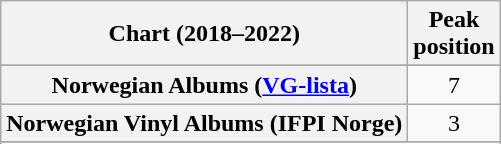<table class="wikitable sortable plainrowheaders" style="text-align:center">
<tr>
<th scope="col">Chart (2018–2022)</th>
<th scope="col">Peak<br> position</th>
</tr>
<tr>
</tr>
<tr>
<th scope="row">Norwegian Albums (<a href='#'>VG-lista</a>)</th>
<td>7</td>
</tr>
<tr>
<th scope="row">Norwegian Vinyl Albums (IFPI Norge)</th>
<td>3</td>
</tr>
<tr>
</tr>
<tr>
</tr>
</table>
